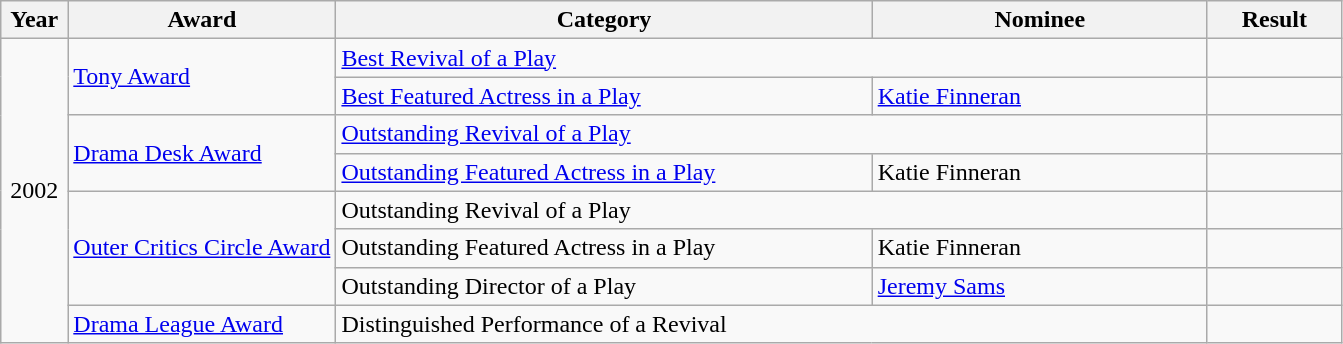<table class="wikitable">
<tr>
<th width="5%">Year</th>
<th width="20%">Award</th>
<th width="40%">Category</th>
<th width="25%">Nominee</th>
<th width="10%">Result</th>
</tr>
<tr>
<td rowspan="8" align="center">2002</td>
<td rowspan="2"><a href='#'>Tony Award</a></td>
<td colspan="2"><a href='#'>Best Revival of a Play</a></td>
<td></td>
</tr>
<tr>
<td><a href='#'>Best Featured Actress in a Play</a></td>
<td><a href='#'>Katie Finneran</a></td>
<td></td>
</tr>
<tr>
<td rowspan="2"><a href='#'>Drama Desk Award</a></td>
<td colspan="2"><a href='#'>Outstanding Revival of a Play</a></td>
<td></td>
</tr>
<tr>
<td><a href='#'>Outstanding Featured Actress in a Play</a></td>
<td>Katie Finneran</td>
<td></td>
</tr>
<tr>
<td rowspan="3"><a href='#'>Outer Critics Circle Award</a></td>
<td colspan="2">Outstanding Revival of a Play</td>
<td></td>
</tr>
<tr>
<td>Outstanding Featured Actress in a Play</td>
<td>Katie Finneran</td>
<td></td>
</tr>
<tr>
<td>Outstanding Director of a Play</td>
<td><a href='#'>Jeremy Sams</a></td>
<td></td>
</tr>
<tr>
<td><a href='#'>Drama League Award</a></td>
<td colspan="2">Distinguished Performance of a Revival</td>
<td></td>
</tr>
</table>
